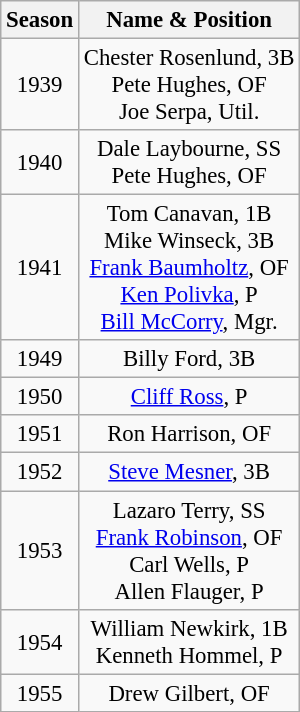<table class="wikitable" style="text-align:center; font-size: 95%;">
<tr>
<th>Season</th>
<th>Name & Position</th>
</tr>
<tr>
<td>1939</td>
<td>Chester Rosenlund, 3B<br>Pete Hughes, OF<br>Joe Serpa, Util.</td>
</tr>
<tr>
<td>1940</td>
<td>Dale Laybourne, SS<br>Pete Hughes, OF</td>
</tr>
<tr>
<td>1941</td>
<td>Tom Canavan, 1B<br>Mike Winseck, 3B<br><a href='#'>Frank Baumholtz</a>, OF<br><a href='#'>Ken Polivka</a>, P<br><a href='#'>Bill McCorry</a>, Mgr.</td>
</tr>
<tr>
<td>1949</td>
<td>Billy Ford, 3B</td>
</tr>
<tr>
<td>1950</td>
<td><a href='#'>Cliff Ross</a>, P</td>
</tr>
<tr>
<td>1951</td>
<td>Ron Harrison, OF</td>
</tr>
<tr>
<td>1952</td>
<td><a href='#'>Steve Mesner</a>, 3B</td>
</tr>
<tr>
<td>1953</td>
<td>Lazaro Terry, SS<br><a href='#'>Frank Robinson</a>, OF<br>Carl Wells, P<br>Allen Flauger, P</td>
</tr>
<tr>
<td>1954</td>
<td>William Newkirk, 1B<br>Kenneth Hommel, P</td>
</tr>
<tr>
<td>1955</td>
<td>Drew Gilbert, OF</td>
</tr>
</table>
